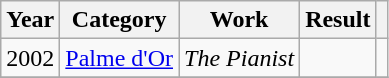<table class="wikitable">
<tr>
<th>Year</th>
<th>Category</th>
<th>Work</th>
<th>Result</th>
<th></th>
</tr>
<tr>
<td>2002</td>
<td><a href='#'>Palme d'Or</a></td>
<td><em>The Pianist</em></td>
<td></td>
<td></td>
</tr>
<tr>
</tr>
</table>
